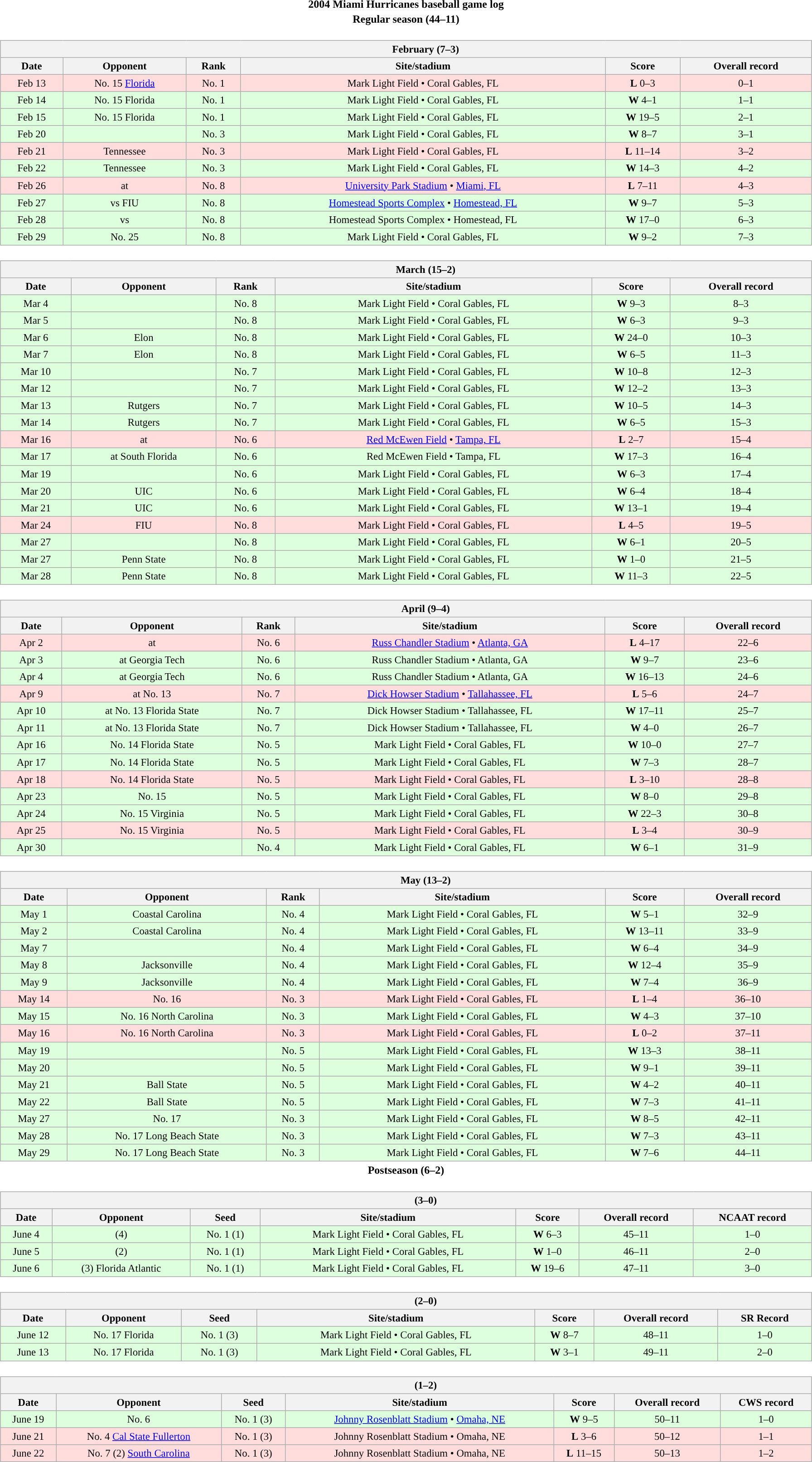<table class="toccolours" width=95% style="margin:1.5em auto; text-align:center;">
<tr>
<th colspan=2>2004 Miami Hurricanes baseball game log</th>
</tr>
<tr>
<th colspan=2>Regular season (44–11)</th>
</tr>
<tr valign="top">
<td><br><table class="wikitable collapsible collapsed" style="margin:auto; font-size:95%; width:100%">
<tr>
<th colspan=11 style="padding-left:4em;">February (7–3)</th>
</tr>
<tr>
<th>Date</th>
<th>Opponent</th>
<th>Rank</th>
<th>Site/stadium</th>
<th>Score</th>
<th>Overall record</th>
</tr>
<tr bgcolor="#ffdddd">
<td>Feb 13</td>
<td>No. 15 <a href='#'>Florida</a></td>
<td>No. 1</td>
<td>Mark Light Field • Coral Gables, FL</td>
<td><strong>L</strong> 0–3</td>
<td>0–1</td>
</tr>
<tr bgcolor="#ddffdd">
<td>Feb 14</td>
<td>No. 15 Florida</td>
<td>No. 1</td>
<td>Mark Light Field • Coral Gables, FL</td>
<td><strong>W</strong> 4–1</td>
<td>1–1</td>
</tr>
<tr bgcolor="#ddffdd">
<td>Feb 15</td>
<td>No. 15 Florida</td>
<td>No. 1</td>
<td>Mark Light Field • Coral Gables, FL</td>
<td><strong>W</strong> 19–5</td>
<td>2–1</td>
</tr>
<tr bgcolor="#ddffdd">
<td>Feb 20</td>
<td></td>
<td>No. 3</td>
<td>Mark Light Field • Coral Gables, FL</td>
<td><strong>W</strong> 8–7</td>
<td>3–1</td>
</tr>
<tr bgcolor="#ffdddd">
<td>Feb 21</td>
<td>Tennessee</td>
<td>No. 3</td>
<td>Mark Light Field • Coral Gables, FL</td>
<td><strong>L</strong> 11–14</td>
<td>3–2</td>
</tr>
<tr bgcolor="#ddffdd">
<td>Feb 22</td>
<td>Tennessee</td>
<td>No. 3</td>
<td>Mark Light Field • Coral Gables, FL</td>
<td><strong>W</strong> 14–3</td>
<td>4–2</td>
</tr>
<tr bgcolor="#ffdddd">
<td>Feb 26</td>
<td>at </td>
<td>No. 8</td>
<td><a href='#'>University Park Stadium</a> • <a href='#'>Miami, FL</a></td>
<td><strong>L</strong> 7–11</td>
<td>4–3</td>
</tr>
<tr bgcolor="#ddffdd">
<td>Feb 27</td>
<td>vs FIU</td>
<td>No. 8</td>
<td><a href='#'>Homestead Sports Complex</a> • <a href='#'>Homestead, FL</a></td>
<td><strong>W</strong> 9–7</td>
<td>5–3</td>
</tr>
<tr bgcolor="#ddffdd">
<td>Feb 28</td>
<td>vs </td>
<td>No. 8</td>
<td>Homestead Sports Complex • Homestead, FL</td>
<td><strong>W</strong> 17–0</td>
<td>6–3</td>
</tr>
<tr bgcolor="#ddffdd">
<td>Feb 29</td>
<td>No. 25 </td>
<td>No. 8</td>
<td>Mark Light Field • Coral Gables, FL</td>
<td><strong>W</strong> 9–2</td>
<td>7–3</td>
</tr>
</table>
</td>
</tr>
<tr valign="top">
<td><br><table class="wikitable collapsible collapsed" style="margin:auto; font-size:95%; width:100%">
<tr>
<th colspan=11 style="padding-left:4em;">March (15–2)</th>
</tr>
<tr>
<th>Date</th>
<th>Opponent</th>
<th>Rank</th>
<th>Site/stadium</th>
<th>Score</th>
<th>Overall record</th>
</tr>
<tr bgcolor="#ddffdd">
<td>Mar 4</td>
<td></td>
<td>No. 8</td>
<td>Mark Light Field • Coral Gables, FL</td>
<td><strong>W</strong> 9–3</td>
<td>8–3</td>
</tr>
<tr bgcolor="#ddffdd">
<td>Mar 5</td>
<td></td>
<td>No. 8</td>
<td>Mark Light Field • Coral Gables, FL</td>
<td><strong>W</strong> 6–3</td>
<td>9–3</td>
</tr>
<tr bgcolor="#ddffdd">
<td>Mar 6</td>
<td>Elon</td>
<td>No. 8</td>
<td>Mark Light Field • Coral Gables, FL</td>
<td><strong>W</strong> 24–0</td>
<td>10–3</td>
</tr>
<tr bgcolor="#ddffdd">
<td>Mar 7</td>
<td>Elon</td>
<td>No. 8</td>
<td>Mark Light Field • Coral Gables, FL</td>
<td><strong>W</strong> 6–5</td>
<td>11–3</td>
</tr>
<tr bgcolor="#ddffdd">
<td>Mar 10</td>
<td></td>
<td>No. 7</td>
<td>Mark Light Field • Coral Gables, FL</td>
<td><strong>W</strong> 10–8</td>
<td>12–3</td>
</tr>
<tr bgcolor="#ddffdd">
<td>Mar 12</td>
<td></td>
<td>No. 7</td>
<td>Mark Light Field • Coral Gables, FL</td>
<td><strong>W</strong> 12–2</td>
<td>13–3</td>
</tr>
<tr bgcolor="#ddffdd">
<td>Mar 13</td>
<td>Rutgers</td>
<td>No. 7</td>
<td>Mark Light Field • Coral Gables, FL</td>
<td><strong>W</strong> 10–5</td>
<td>14–3</td>
</tr>
<tr bgcolor="#ddffdd">
<td>Mar 14</td>
<td>Rutgers</td>
<td>No. 7</td>
<td>Mark Light Field • Coral Gables, FL</td>
<td><strong>W</strong> 6–5</td>
<td>15–3</td>
</tr>
<tr bgcolor="#ffdddd">
<td>Mar 16</td>
<td>at </td>
<td>No. 6</td>
<td><a href='#'>Red McEwen Field</a> • <a href='#'>Tampa, FL</a></td>
<td><strong>L</strong> 2–7</td>
<td>15–4</td>
</tr>
<tr bgcolor="#ddffdd">
<td>Mar 17</td>
<td>at South Florida</td>
<td>No. 6</td>
<td>Red McEwen Field • Tampa, FL</td>
<td><strong>W</strong> 17–3</td>
<td>16–4</td>
</tr>
<tr bgcolor="#ddffdd">
<td>Mar 19</td>
<td></td>
<td>No. 6</td>
<td>Mark Light Field • Coral Gables, FL</td>
<td><strong>W</strong> 6–3</td>
<td>17–4</td>
</tr>
<tr bgcolor="#ddffdd">
<td>Mar 20</td>
<td>UIC</td>
<td>No. 6</td>
<td>Mark Light Field • Coral Gables, FL</td>
<td><strong>W</strong> 6–4</td>
<td>18–4</td>
</tr>
<tr bgcolor="#ddffdd">
<td>Mar 21</td>
<td>UIC</td>
<td>No. 6</td>
<td>Mark Light Field • Coral Gables, FL</td>
<td><strong>W</strong> 13–1</td>
<td>19–4</td>
</tr>
<tr bgcolor="#ffdddd">
<td>Mar 24</td>
<td>FIU</td>
<td>No. 8</td>
<td>Mark Light Field • Coral Gables, FL</td>
<td><strong>L</strong> 4–5</td>
<td>19–5</td>
</tr>
<tr bgcolor="#ddffdd">
<td>Mar 27</td>
<td></td>
<td>No. 8</td>
<td>Mark Light Field • Coral Gables, FL</td>
<td><strong>W</strong> 6–1</td>
<td>20–5</td>
</tr>
<tr bgcolor="#ddffdd">
<td>Mar 27</td>
<td>Penn State</td>
<td>No. 8</td>
<td>Mark Light Field • Coral Gables, FL</td>
<td><strong>W</strong> 1–0</td>
<td>21–5</td>
</tr>
<tr bgcolor="#ddffdd">
<td>Mar 28</td>
<td>Penn State</td>
<td>No. 8</td>
<td>Mark Light Field • Coral Gables, FL</td>
<td><strong>W</strong> 11–3</td>
<td>22–5</td>
</tr>
</table>
</td>
</tr>
<tr>
<td><br><table class="wikitable collapsible collapsed" style="margin:auto; font-size:95%; width:100%">
<tr>
<th colspan=11 style="padding-left:4em;">April (9–4)</th>
</tr>
<tr>
<th>Date</th>
<th>Opponent</th>
<th>Rank</th>
<th>Site/stadium</th>
<th>Score</th>
<th>Overall record</th>
</tr>
<tr bgcolor="#ffdddd">
<td>Apr 2</td>
<td>at </td>
<td>No. 6</td>
<td><a href='#'>Russ Chandler Stadium</a> • <a href='#'>Atlanta, GA</a></td>
<td><strong>L</strong> 4–17</td>
<td>22–6</td>
</tr>
<tr bgcolor="#ddffdd">
<td>Apr 3</td>
<td>at Georgia Tech</td>
<td>No. 6</td>
<td>Russ Chandler Stadium • Atlanta, GA</td>
<td><strong>W</strong> 9–7</td>
<td>23–6</td>
</tr>
<tr bgcolor="#ddffdd">
<td>Apr 4</td>
<td>at Georgia Tech</td>
<td>No. 6</td>
<td>Russ Chandler Stadium • Atlanta, GA</td>
<td><strong>W</strong> 16–13</td>
<td>24–6</td>
</tr>
<tr bgcolor="#ffdddd">
<td>Apr 9</td>
<td>at No. 13 </td>
<td>No. 7</td>
<td><a href='#'>Dick Howser Stadium</a> • <a href='#'>Tallahassee, FL</a></td>
<td><strong>L</strong> 5–6</td>
<td>24–7</td>
</tr>
<tr bgcolor="#ddffdd">
<td>Apr 10</td>
<td>at No. 13 Florida State</td>
<td>No. 7</td>
<td>Dick Howser Stadium • Tallahassee, FL</td>
<td><strong>W</strong> 17–11</td>
<td>25–7</td>
</tr>
<tr bgcolor="#ddffdd">
<td>Apr 11</td>
<td>at No. 13 Florida State</td>
<td>No. 7</td>
<td>Dick Howser Stadium • Tallahassee, FL</td>
<td><strong>W</strong> 4–0</td>
<td>26–7</td>
</tr>
<tr bgcolor="#ddffdd">
<td>Apr 16</td>
<td>No. 14 Florida State</td>
<td>No. 5</td>
<td>Mark Light Field • Coral Gables, FL</td>
<td><strong>W</strong> 10–0</td>
<td>27–7</td>
</tr>
<tr bgcolor="#ddffdd">
<td>Apr 17</td>
<td>No. 14 Florida State</td>
<td>No. 5</td>
<td>Mark Light Field • Coral Gables, FL</td>
<td><strong>W</strong> 7–3</td>
<td>28–7</td>
</tr>
<tr bgcolor="#ffdddd">
<td>Apr 18</td>
<td>No. 14 Florida State</td>
<td>No. 5</td>
<td>Mark Light Field • Coral Gables, FL</td>
<td><strong>L</strong> 3–10</td>
<td>28–8</td>
</tr>
<tr bgcolor="#ddffdd">
<td>Apr 23</td>
<td>No. 15 </td>
<td>No. 5</td>
<td>Mark Light Field • Coral Gables, FL</td>
<td><strong>W</strong> 8–0</td>
<td>29–8</td>
</tr>
<tr bgcolor="#ddffdd">
<td>Apr 24</td>
<td>No. 15 Virginia</td>
<td>No. 5</td>
<td>Mark Light Field • Coral Gables, FL</td>
<td><strong>W</strong> 22–3</td>
<td>30–8</td>
</tr>
<tr bgcolor="#ffdddd">
<td>Apr 25</td>
<td>No. 15 Virginia</td>
<td>No. 5</td>
<td>Mark Light Field • Coral Gables, FL</td>
<td><strong>L</strong> 3–4</td>
<td>30–9</td>
</tr>
<tr bgcolor="#ddffdd">
<td>Apr 30</td>
<td></td>
<td>No. 4</td>
<td>Mark Light Field • Coral Gables, FL</td>
<td><strong>W</strong> 6–1</td>
<td>31–9</td>
</tr>
</table>
</td>
</tr>
<tr>
<td><br><table class="wikitable collapsible collapsed" style="margin:auto; font-size:95%; width:100%">
<tr>
<th colspan=11 style="padding-left:4em;">May (13–2)</th>
</tr>
<tr>
<th>Date</th>
<th>Opponent</th>
<th>Rank</th>
<th>Site/stadium</th>
<th>Score</th>
<th>Overall record</th>
</tr>
<tr bgcolor="#ddffdd">
<td>May 1</td>
<td>Coastal Carolina</td>
<td>No. 4</td>
<td>Mark Light Field • Coral Gables, FL</td>
<td><strong>W</strong> 5–1</td>
<td>32–9</td>
</tr>
<tr bgcolor="#ddffdd">
<td>May 2</td>
<td>Coastal Carolina</td>
<td>No. 4</td>
<td>Mark Light Field • Coral Gables, FL</td>
<td><strong>W</strong> 13–11</td>
<td>33–9</td>
</tr>
<tr bgcolor="#ddffdd">
<td>May 7</td>
<td></td>
<td>No. 4</td>
<td>Mark Light Field • Coral Gables, FL</td>
<td><strong>W</strong> 6–4</td>
<td>34–9</td>
</tr>
<tr bgcolor="#ddffdd">
<td>May 8</td>
<td>Jacksonville</td>
<td>No. 4</td>
<td>Mark Light Field • Coral Gables, FL</td>
<td><strong>W</strong> 12–4</td>
<td>35–9</td>
</tr>
<tr bgcolor="#ddffdd">
<td>May 9</td>
<td>Jacksonville</td>
<td>No. 4</td>
<td>Mark Light Field • Coral Gables, FL</td>
<td><strong>W</strong> 7–4</td>
<td>36–9</td>
</tr>
<tr bgcolor="#ffdddd">
<td>May 14</td>
<td>No. 16 </td>
<td>No. 3</td>
<td>Mark Light Field • Coral Gables, FL</td>
<td><strong>L</strong> 1–4</td>
<td>36–10</td>
</tr>
<tr bgcolor="#ddffdd">
<td>May 15</td>
<td>No. 16 North Carolina</td>
<td>No. 3</td>
<td>Mark Light Field • Coral Gables, FL</td>
<td><strong>W</strong> 4–3</td>
<td>37–10</td>
</tr>
<tr bgcolor="#ffdddd">
<td>May 16</td>
<td>No. 16 North Carolina</td>
<td>No. 3</td>
<td>Mark Light Field • Coral Gables, FL</td>
<td><strong>L</strong> 0–2</td>
<td>37–11</td>
</tr>
<tr bgcolor="#ddffdd">
<td>May 19</td>
<td></td>
<td>No. 5</td>
<td>Mark Light Field • Coral Gables, FL</td>
<td><strong>W</strong> 13–3</td>
<td>38–11</td>
</tr>
<tr bgcolor="#ddffdd">
<td>May 20</td>
<td></td>
<td>No. 5</td>
<td>Mark Light Field • Coral Gables, FL</td>
<td><strong>W</strong> 9–1</td>
<td>39–11</td>
</tr>
<tr bgcolor="#ddffdd">
<td>May 21</td>
<td>Ball State</td>
<td>No. 5</td>
<td>Mark Light Field • Coral Gables, FL</td>
<td><strong>W</strong> 4–2</td>
<td>40–11</td>
</tr>
<tr bgcolor="#ddffdd">
<td>May 22</td>
<td>Ball State</td>
<td>No. 5</td>
<td>Mark Light Field • Coral Gables, FL</td>
<td><strong>W</strong> 7–3</td>
<td>41–11</td>
</tr>
<tr bgcolor="#ddffdd">
<td>May 27</td>
<td>No. 17 </td>
<td>No. 3</td>
<td>Mark Light Field • Coral Gables, FL</td>
<td><strong>W</strong> 8–5</td>
<td>42–11</td>
</tr>
<tr bgcolor="#ddffdd">
<td>May 28</td>
<td>No. 17 Long Beach State</td>
<td>No. 3</td>
<td>Mark Light Field • Coral Gables, FL</td>
<td><strong>W</strong> 7–3</td>
<td>43–11</td>
</tr>
<tr bgcolor="#ddffdd">
<td>May 29</td>
<td>No. 17 Long Beach State</td>
<td>No. 3</td>
<td>Mark Light Field • Coral Gables, FL</td>
<td><strong>W</strong> 7–6</td>
<td>44–11</td>
</tr>
</table>
</td>
</tr>
<tr>
<th colspan=2>Postseason (6–2)</th>
</tr>
<tr valign="top">
<td><br><table class="wikitable collapsible collapsed" style="margin:auto; font-size:95%; width:100%">
<tr>
<th colspan=11 style="padding-left:4em;"><a href='#'></a> (3–0)</th>
</tr>
<tr>
<th>Date</th>
<th>Opponent</th>
<th>Seed</th>
<th>Site/stadium</th>
<th>Score</th>
<th>Overall record</th>
<th>NCAAT record</th>
</tr>
<tr bgcolor="#ddffdd">
<td>June 4</td>
<td>(4) </td>
<td>No. 1 (1)</td>
<td>Mark Light Field • Coral Gables, FL</td>
<td><strong>W</strong> 6–3</td>
<td>45–11</td>
<td>1–0</td>
</tr>
<tr bgcolor="#ddffdd">
<td>June 5</td>
<td>(2) </td>
<td>No. 1 (1)</td>
<td>Mark Light Field • Coral Gables, FL</td>
<td><strong>W</strong> 1–0</td>
<td>46–11</td>
<td>2–0</td>
</tr>
<tr bgcolor="#ddffdd">
<td>June 6</td>
<td>(3) Florida Atlantic</td>
<td>No. 1 (1)</td>
<td>Mark Light Field • Coral Gables, FL</td>
<td><strong>W</strong> 19–6</td>
<td>47–11</td>
<td>3–0</td>
</tr>
</table>
</td>
</tr>
<tr valign="top">
<td><br><table class="wikitable collapsible collapsed" style="margin:auto; font-size:95%; width:100%">
<tr>
<th colspan=11 style="padding-left:4em;"><a href='#'></a> (2–0)</th>
</tr>
<tr>
<th>Date</th>
<th>Opponent</th>
<th>Seed</th>
<th>Site/stadium</th>
<th>Score</th>
<th>Overall record</th>
<th>SR Record</th>
</tr>
<tr bgcolor="#ddffdd">
<td>June 12</td>
<td>No. 17 Florida</td>
<td>No. 1 (3)</td>
<td>Mark Light Field • Coral Gables, FL</td>
<td><strong>W</strong> 8–7</td>
<td>48–11</td>
<td>1–0</td>
</tr>
<tr bgcolor="#ddffdd">
<td>June 13</td>
<td>No. 17 Florida</td>
<td>No. 1 (3)</td>
<td>Mark Light Field • Coral Gables, FL</td>
<td><strong>W</strong> 3–1</td>
<td>49–11</td>
<td>2–0</td>
</tr>
</table>
</td>
</tr>
<tr valign="top">
<td><br><table class="wikitable collapsible collapsed" style="margin:auto; font-size:95%; width:100%">
<tr>
<th colspan=11 style="padding-left:4em; "><a href='#'></a> (1–2)</th>
</tr>
<tr>
<th>Date</th>
<th>Opponent</th>
<th>Seed</th>
<th>Site/stadium</th>
<th>Score</th>
<th>Overall record</th>
<th>CWS record</th>
</tr>
<tr bgcolor="#ddffdd">
<td>June 19</td>
<td>No. 6 </td>
<td>No. 1 (3)</td>
<td><a href='#'>Johnny Rosenblatt Stadium</a> • <a href='#'>Omaha, NE</a></td>
<td><strong>W</strong> 9–5</td>
<td>50–11</td>
<td>1–0</td>
</tr>
<tr bgcolor="#ffdddd">
<td>June 21</td>
<td>No. 4 <a href='#'>Cal State Fullerton</a></td>
<td>No. 1 (3)</td>
<td>Johnny Rosenblatt Stadium • Omaha, NE</td>
<td><strong>L</strong> 3–6</td>
<td>50–12</td>
<td>1–1</td>
</tr>
<tr bgcolor="#ffdddd">
<td>June 22</td>
<td>No. 7 (2) <a href='#'>South Carolina</a></td>
<td>No. 1 (3)</td>
<td>Johnny Rosenblatt Stadium • Omaha, NE</td>
<td><strong>L</strong> 11–15</td>
<td>50–13</td>
<td>1–2</td>
</tr>
</table>
</td>
</tr>
</table>
